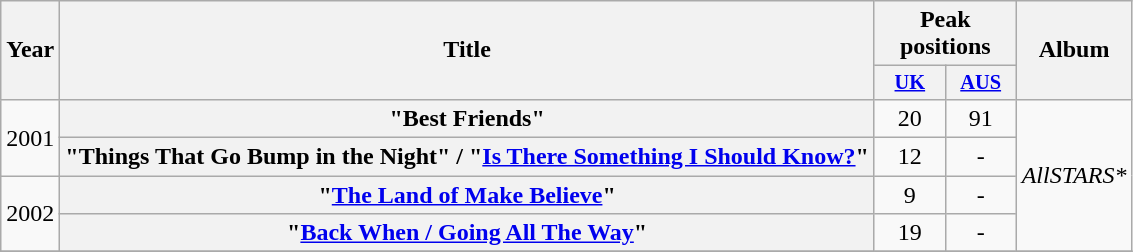<table class="wikitable plainrowheaders" style="text-align:center;">
<tr>
<th scope="col" rowspan="2">Year</th>
<th scope="col" rowspan="2">Title</th>
<th scope="col" colspan="2">Peak<br>positions</th>
<th scope="col" rowspan="2">Album</th>
</tr>
<tr>
<th scope="col" style="width:3em;font-size:85%;"><a href='#'>UK</a></th>
<th scope="col" style="width:3em;font-size:85%;"><a href='#'>AUS</a><br></th>
</tr>
<tr>
<td rowspan="2">2001</td>
<th scope="row">"Best Friends"</th>
<td>20</td>
<td>91</td>
<td rowspan="4"><em>AllSTARS*</em></td>
</tr>
<tr>
<th scope="row">"Things That Go Bump in the Night" / "<a href='#'>Is There Something I Should Know?</a>"</th>
<td>12</td>
<td>-</td>
</tr>
<tr>
<td rowspan="2">2002</td>
<th scope="row">"<a href='#'>The Land of Make Believe</a>"</th>
<td>9</td>
<td>-</td>
</tr>
<tr>
<th scope="row">"<a href='#'>Back When / Going All The Way</a>"</th>
<td>19</td>
<td>-</td>
</tr>
<tr>
</tr>
</table>
